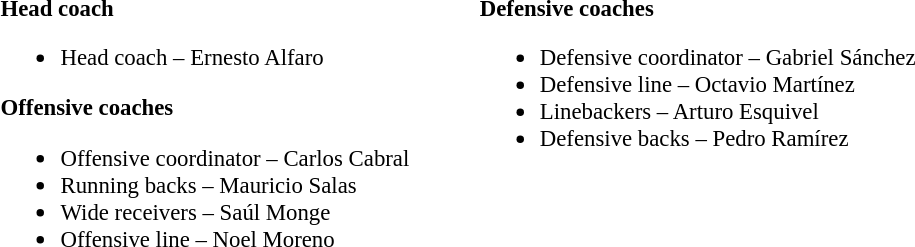<table class="toccolours" style="text-align: left;">
<tr>
<td colspan=7 style="text-align:right;"></td>
</tr>
<tr>
<td style="vertical-align:top;"></td>
<td style="font-size: 95%;vertical-align:top;"><strong>Head coach</strong><br><ul><li>Head coach – Ernesto Alfaro</li></ul><strong>Offensive coaches</strong><ul><li>Offensive coordinator – Carlos Cabral</li><li>Running backs – Mauricio Salas</li><li>Wide receivers – Saúl Monge</li><li>Offensive line – Noel Moreno</li></ul></td>
<td width="35"> </td>
<td style="vertical-align:top;"></td>
<td style="font-size: 95%;vertical-align:top;"><strong>Defensive coaches</strong><br><ul><li>Defensive coordinator – Gabriel Sánchez</li><li>Defensive line – Octavio Martínez</li><li>Linebackers – Arturo Esquivel</li><li>Defensive backs – Pedro Ramírez</li></ul></td>
</tr>
</table>
